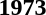<table>
<tr>
<td><strong>1973</strong><br></td>
</tr>
</table>
